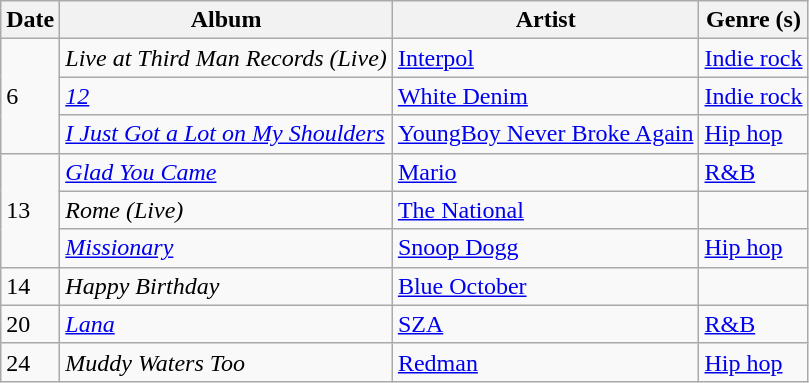<table class="wikitable">
<tr>
<th>Date</th>
<th>Album</th>
<th>Artist</th>
<th>Genre (s)</th>
</tr>
<tr>
<td rowspan="3">6</td>
<td><em>Live at Third Man Records (Live)</em></td>
<td><a href='#'>Interpol</a></td>
<td><a href='#'>Indie rock</a></td>
</tr>
<tr>
<td><em><a href='#'>12</a></em></td>
<td><a href='#'>White Denim</a></td>
<td><a href='#'>Indie rock</a></td>
</tr>
<tr>
<td><em><a href='#'>I Just Got a Lot on My Shoulders</a></em></td>
<td><a href='#'>YoungBoy Never Broke Again</a></td>
<td><a href='#'>Hip hop</a></td>
</tr>
<tr>
<td rowspan="3">13</td>
<td><em><a href='#'>Glad You Came</a></em></td>
<td><a href='#'>Mario</a></td>
<td><a href='#'>R&B</a></td>
</tr>
<tr>
<td><em>Rome (Live)</em></td>
<td><a href='#'>The National</a></td>
<td></td>
</tr>
<tr>
<td><em><a href='#'>Missionary</a></em></td>
<td><a href='#'>Snoop Dogg</a></td>
<td><a href='#'>Hip hop</a></td>
</tr>
<tr>
<td>14</td>
<td><em>Happy Birthday</em></td>
<td><a href='#'>Blue October</a></td>
<td></td>
</tr>
<tr>
<td>20</td>
<td><em><a href='#'>Lana</a></em></td>
<td><a href='#'>SZA</a></td>
<td><a href='#'>R&B</a></td>
</tr>
<tr>
<td>24</td>
<td><em>Muddy Waters Too</em></td>
<td><a href='#'>Redman</a></td>
<td><a href='#'>Hip hop</a></td>
</tr>
</table>
